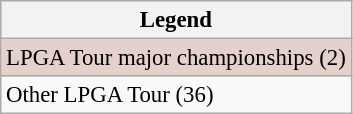<table class="wikitable" style="font-size:95%;">
<tr>
<th>Legend</th>
</tr>
<tr style="background:#e5d1cb;">
<td>LPGA Tour major championships (2)</td>
</tr>
<tr>
<td>Other LPGA Tour (36)</td>
</tr>
</table>
